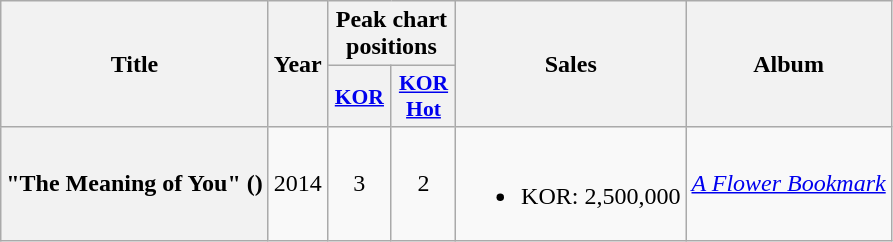<table class="wikitable plainrowheaders" style="text-align:center;">
<tr>
<th scope="col" rowspan="2">Title</th>
<th scope="col" rowspan="2">Year</th>
<th scope="col" colspan="2">Peak chart positions</th>
<th scope="col" rowspan="2">Sales</th>
<th scope="col" rowspan="2">Album</th>
</tr>
<tr>
<th scope="col" style="width:2.5em;font-size:90%;"><a href='#'>KOR</a><br></th>
<th scope="col" style="width:2.5em;font-size:90%;"><a href='#'>KOR<br>Hot</a><br></th>
</tr>
<tr>
<th scope="row">"The Meaning of You" ()<br></th>
<td>2014</td>
<td>3</td>
<td>2</td>
<td><br><ul><li>KOR: 2,500,000</li></ul></td>
<td><em><a href='#'>A Flower Bookmark</a></em></td>
</tr>
</table>
